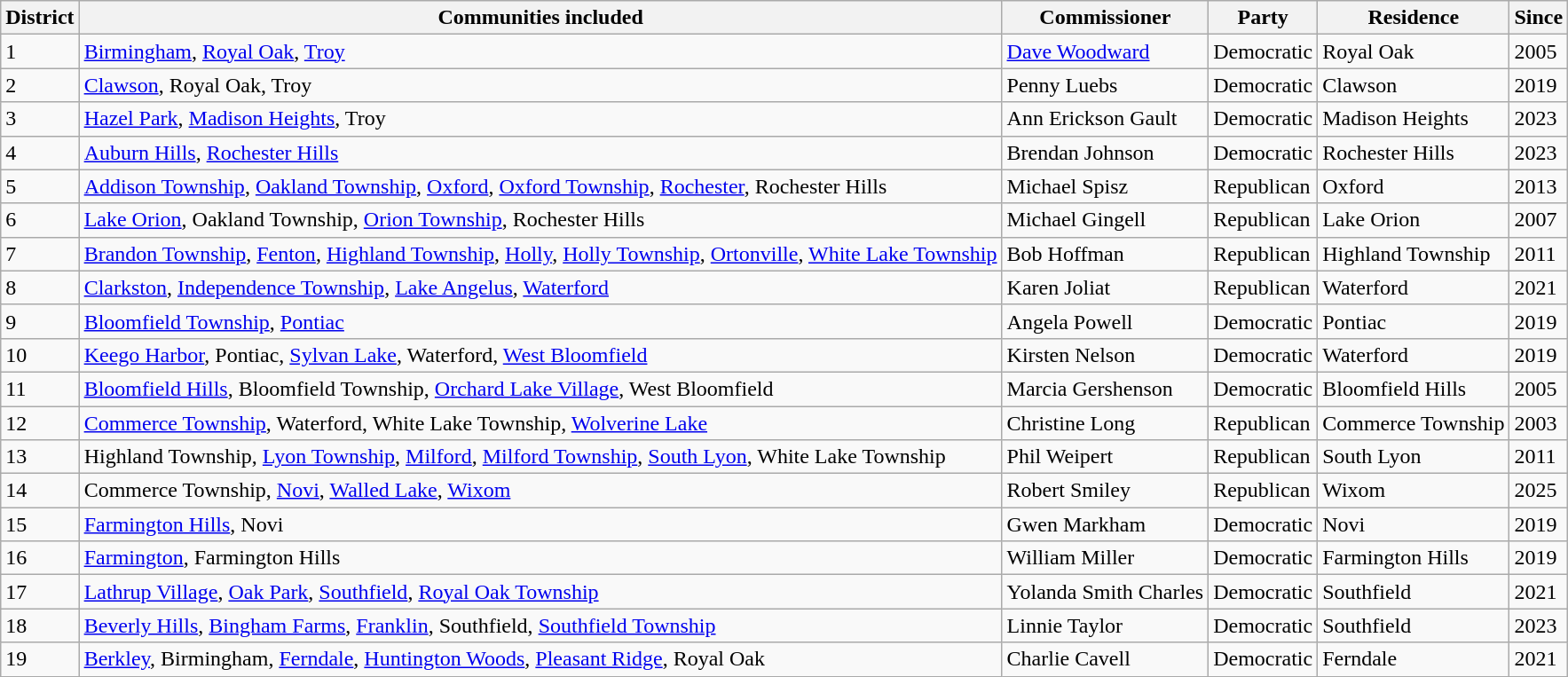<table class="sortable wikitable">
<tr>
<th>District</th>
<th>Communities included</th>
<th>Commissioner</th>
<th>Party</th>
<th>Residence</th>
<th>Since</th>
</tr>
<tr>
<td>1</td>
<td><a href='#'>Birmingham</a>, <a href='#'>Royal Oak</a>, <a href='#'>Troy</a></td>
<td><a href='#'>Dave Woodward</a></td>
<td>Democratic</td>
<td>Royal Oak</td>
<td>2005</td>
</tr>
<tr>
<td>2</td>
<td><a href='#'>Clawson</a>, Royal Oak, Troy</td>
<td>Penny Luebs</td>
<td>Democratic</td>
<td>Clawson</td>
<td>2019</td>
</tr>
<tr>
<td>3</td>
<td><a href='#'>Hazel Park</a>, <a href='#'>Madison Heights</a>, Troy</td>
<td>Ann Erickson Gault</td>
<td>Democratic</td>
<td>Madison Heights</td>
<td>2023</td>
</tr>
<tr>
<td>4</td>
<td><a href='#'>Auburn Hills</a>, <a href='#'>Rochester Hills</a></td>
<td>Brendan Johnson</td>
<td>Democratic</td>
<td>Rochester Hills</td>
<td>2023</td>
</tr>
<tr>
<td>5</td>
<td><a href='#'>Addison Township</a>, <a href='#'>Oakland Township</a>, <a href='#'>Oxford</a>, <a href='#'>Oxford Township</a>, <a href='#'>Rochester</a>, Rochester Hills</td>
<td>Michael Spisz</td>
<td>Republican</td>
<td>Oxford</td>
<td>2013</td>
</tr>
<tr>
<td>6</td>
<td><a href='#'>Lake Orion</a>, Oakland Township, <a href='#'>Orion Township</a>, Rochester Hills</td>
<td>Michael Gingell</td>
<td>Republican</td>
<td>Lake Orion</td>
<td>2007</td>
</tr>
<tr>
<td>7</td>
<td><a href='#'>Brandon Township</a>, <a href='#'>Fenton</a>, <a href='#'>Highland Township</a>, <a href='#'>Holly</a>, <a href='#'>Holly Township</a>, <a href='#'>Ortonville</a>, <a href='#'>White Lake Township</a></td>
<td>Bob Hoffman</td>
<td>Republican</td>
<td>Highland Township</td>
<td>2011</td>
</tr>
<tr>
<td>8</td>
<td><a href='#'>Clarkston</a>, <a href='#'>Independence Township</a>, <a href='#'>Lake Angelus</a>, <a href='#'>Waterford</a></td>
<td>Karen Joliat</td>
<td>Republican</td>
<td>Waterford</td>
<td>2021</td>
</tr>
<tr>
<td>9</td>
<td><a href='#'>Bloomfield Township</a>, <a href='#'>Pontiac</a></td>
<td>Angela Powell</td>
<td>Democratic</td>
<td>Pontiac</td>
<td>2019</td>
</tr>
<tr>
<td>10</td>
<td><a href='#'>Keego Harbor</a>, Pontiac, <a href='#'>Sylvan Lake</a>, Waterford, <a href='#'>West Bloomfield</a></td>
<td>Kirsten Nelson</td>
<td>Democratic</td>
<td>Waterford</td>
<td>2019</td>
</tr>
<tr>
<td>11</td>
<td><a href='#'>Bloomfield Hills</a>, Bloomfield Township, <a href='#'>Orchard Lake Village</a>, West Bloomfield</td>
<td>Marcia Gershenson</td>
<td>Democratic</td>
<td>Bloomfield Hills</td>
<td>2005</td>
</tr>
<tr>
<td>12</td>
<td><a href='#'>Commerce Township</a>, Waterford, White Lake Township, <a href='#'>Wolverine Lake</a></td>
<td>Christine Long</td>
<td>Republican</td>
<td>Commerce Township</td>
<td>2003</td>
</tr>
<tr>
<td>13</td>
<td>Highland Township, <a href='#'>Lyon Township</a>, <a href='#'>Milford</a>, <a href='#'>Milford Township</a>, <a href='#'>South Lyon</a>, White Lake Township</td>
<td>Phil Weipert</td>
<td>Republican</td>
<td>South Lyon</td>
<td>2011</td>
</tr>
<tr>
<td>14</td>
<td>Commerce Township, <a href='#'>Novi</a>, <a href='#'>Walled Lake</a>, <a href='#'>Wixom</a></td>
<td>Robert Smiley</td>
<td>Republican</td>
<td>Wixom</td>
<td>2025</td>
</tr>
<tr>
<td>15</td>
<td><a href='#'>Farmington Hills</a>, Novi</td>
<td>Gwen Markham</td>
<td>Democratic</td>
<td>Novi</td>
<td>2019</td>
</tr>
<tr>
<td>16</td>
<td><a href='#'>Farmington</a>, Farmington Hills</td>
<td>William Miller</td>
<td>Democratic</td>
<td>Farmington Hills</td>
<td>2019</td>
</tr>
<tr>
<td>17</td>
<td><a href='#'>Lathrup Village</a>, <a href='#'>Oak Park</a>, <a href='#'>Southfield</a>, <a href='#'>Royal Oak Township</a></td>
<td>Yolanda Smith Charles</td>
<td>Democratic</td>
<td>Southfield</td>
<td>2021</td>
</tr>
<tr>
<td>18</td>
<td><a href='#'>Beverly Hills</a>, <a href='#'>Bingham Farms</a>, <a href='#'>Franklin</a>, Southfield, <a href='#'>Southfield Township</a></td>
<td>Linnie Taylor</td>
<td>Democratic</td>
<td>Southfield</td>
<td>2023</td>
</tr>
<tr>
<td>19</td>
<td><a href='#'>Berkley</a>, Birmingham, <a href='#'>Ferndale</a>, <a href='#'>Huntington Woods</a>, <a href='#'>Pleasant Ridge</a>, Royal Oak</td>
<td>Charlie Cavell</td>
<td>Democratic</td>
<td>Ferndale</td>
<td>2021</td>
</tr>
</table>
